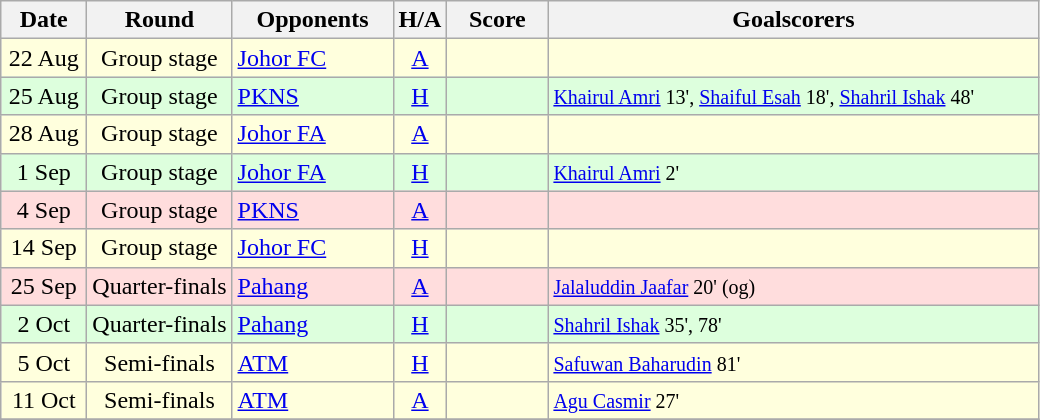<table class="wikitable" style="text-align:center">
<tr>
<th width="50" style="text-align:center">Date</th>
<th>Round</th>
<th width="100">Opponents</th>
<th width="20" align="center">H/A</th>
<th width="60">Score</th>
<th align="center" width="320">Goalscorers</th>
</tr>
<tr bgcolor="#FFFFDD">
<td>22 Aug</td>
<td>Group stage</td>
<td align='left'><a href='#'>Johor FC</a></td>
<td><a href='#'>A</a></td>
<td></td>
<td></td>
</tr>
<tr bgcolor="#ddffdd">
<td>25 Aug</td>
<td>Group stage</td>
<td align='left'><a href='#'>PKNS</a></td>
<td><a href='#'>H</a></td>
<td></td>
<td align='left'><small><a href='#'>Khairul Amri</a> 13', <a href='#'>Shaiful Esah</a> 18', <a href='#'>Shahril Ishak</a> 48'</small></td>
</tr>
<tr bgcolor="#FFFFDD">
<td>28 Aug</td>
<td>Group stage</td>
<td align='left'><a href='#'>Johor FA</a></td>
<td><a href='#'>A</a></td>
<td></td>
<td></td>
</tr>
<tr bgcolor="#ddffdd">
<td>1 Sep</td>
<td>Group stage</td>
<td align='left'><a href='#'>Johor FA</a></td>
<td><a href='#'>H</a></td>
<td></td>
<td align='left'><small><a href='#'>Khairul Amri</a> 2'</small></td>
</tr>
<tr bgcolor="#ffdddd">
<td>4 Sep</td>
<td>Group stage</td>
<td align='left'><a href='#'>PKNS</a></td>
<td><a href='#'>A</a></td>
<td></td>
<td></td>
</tr>
<tr bgcolor="#FFFFDD">
<td>14 Sep</td>
<td>Group stage</td>
<td align='left'><a href='#'>Johor FC</a></td>
<td><a href='#'>H</a></td>
<td></td>
<td></td>
</tr>
<tr bgcolor="#ffdddd">
<td>25 Sep</td>
<td>Quarter-finals</td>
<td align='left'><a href='#'>Pahang</a></td>
<td><a href='#'>A</a></td>
<td></td>
<td align='left'><small><a href='#'>Jalaluddin Jaafar</a> 20' (og)</small></td>
</tr>
<tr bgcolor="#ddffdd">
<td>2 Oct</td>
<td>Quarter-finals</td>
<td align='left'><a href='#'>Pahang</a></td>
<td><a href='#'>H</a></td>
<td></td>
<td align='left'><small><a href='#'>Shahril Ishak</a> 35', 78'</small></td>
</tr>
<tr bgcolor="#FFFFDD">
<td>5 Oct</td>
<td>Semi-finals</td>
<td align='left'><a href='#'>ATM</a></td>
<td><a href='#'>H</a></td>
<td></td>
<td align='left'><small><a href='#'>Safuwan Baharudin</a> 81'</small></td>
</tr>
<tr bgcolor="#FFFFDD">
<td>11 Oct</td>
<td>Semi-finals</td>
<td align='left'><a href='#'>ATM</a></td>
<td><a href='#'>A</a></td>
<td></td>
<td align='left'><small><a href='#'>Agu Casmir</a> 27'</small></td>
</tr>
<tr>
</tr>
</table>
